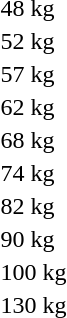<table>
<tr>
<td>48 kg</td>
<td></td>
<td></td>
<td></td>
</tr>
<tr>
<td>52 kg</td>
<td></td>
<td></td>
<td></td>
</tr>
<tr>
<td>57 kg</td>
<td></td>
<td></td>
<td></td>
</tr>
<tr>
<td>62 kg</td>
<td></td>
<td></td>
<td></td>
</tr>
<tr>
<td>68 kg</td>
<td></td>
<td></td>
<td></td>
</tr>
<tr>
<td>74 kg</td>
<td></td>
<td></td>
<td></td>
</tr>
<tr>
<td>82 kg</td>
<td></td>
<td></td>
<td></td>
</tr>
<tr>
<td>90 kg</td>
<td></td>
<td></td>
<td></td>
</tr>
<tr>
<td>100 kg</td>
<td></td>
<td></td>
<td></td>
</tr>
<tr>
<td>130 kg</td>
<td></td>
<td></td>
<td></td>
</tr>
</table>
